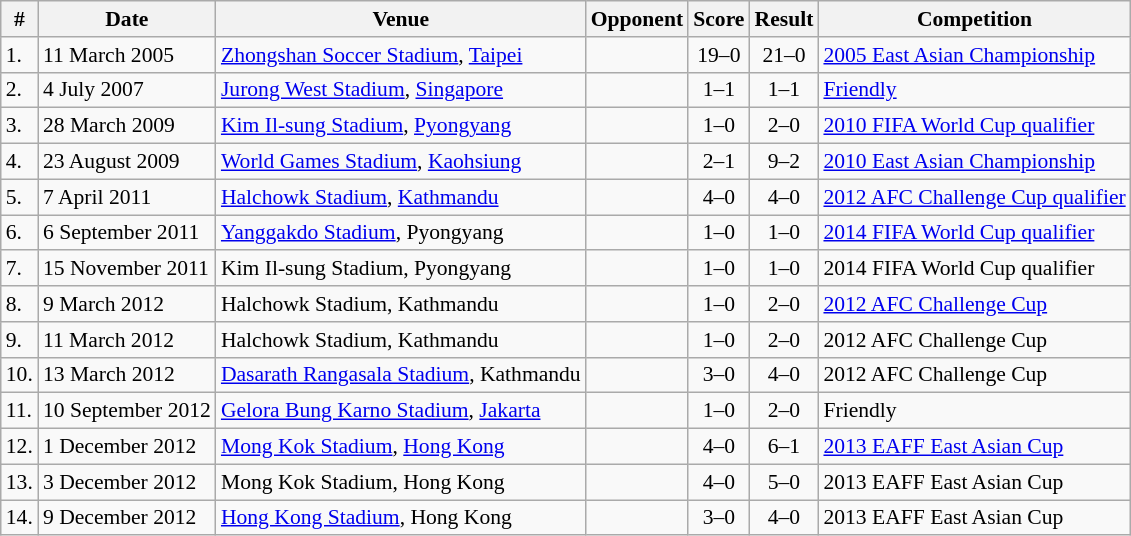<table class="wikitable" style="font-size:90%">
<tr>
<th>#</th>
<th>Date</th>
<th>Venue</th>
<th>Opponent</th>
<th>Score</th>
<th>Result</th>
<th>Competition</th>
</tr>
<tr>
<td>1.</td>
<td>11 March 2005</td>
<td><a href='#'>Zhongshan Soccer Stadium</a>, <a href='#'>Taipei</a></td>
<td></td>
<td align="center">19–0</td>
<td align="center">21–0</td>
<td><a href='#'>2005 East Asian Championship</a></td>
</tr>
<tr>
<td>2.</td>
<td>4 July 2007</td>
<td><a href='#'>Jurong West Stadium</a>, <a href='#'>Singapore</a></td>
<td></td>
<td align="center">1–1</td>
<td align="center">1–1</td>
<td><a href='#'>Friendly</a></td>
</tr>
<tr>
<td>3.</td>
<td>28 March 2009</td>
<td><a href='#'>Kim Il-sung Stadium</a>, <a href='#'>Pyongyang</a></td>
<td></td>
<td align="center">1–0</td>
<td align="center">2–0</td>
<td><a href='#'>2010 FIFA World Cup qualifier</a></td>
</tr>
<tr>
<td>4.</td>
<td>23 August 2009</td>
<td><a href='#'>World Games Stadium</a>, <a href='#'>Kaohsiung</a></td>
<td></td>
<td align="center">2–1</td>
<td align="center">9–2</td>
<td><a href='#'>2010 East Asian Championship</a></td>
</tr>
<tr>
<td>5.</td>
<td>7 April 2011</td>
<td><a href='#'>Halchowk Stadium</a>, <a href='#'>Kathmandu</a></td>
<td></td>
<td align="center">4–0</td>
<td align="center">4–0</td>
<td><a href='#'>2012 AFC Challenge Cup qualifier</a></td>
</tr>
<tr>
<td>6.</td>
<td>6 September 2011</td>
<td><a href='#'>Yanggakdo Stadium</a>, Pyongyang</td>
<td></td>
<td align="center">1–0</td>
<td align="center">1–0</td>
<td><a href='#'>2014 FIFA World Cup qualifier</a></td>
</tr>
<tr>
<td>7.</td>
<td>15 November 2011</td>
<td>Kim Il-sung Stadium, Pyongyang</td>
<td></td>
<td align="center">1–0</td>
<td align="center">1–0</td>
<td>2014 FIFA World Cup qualifier</td>
</tr>
<tr>
<td>8.</td>
<td>9 March 2012</td>
<td>Halchowk Stadium, Kathmandu</td>
<td></td>
<td align="center">1–0</td>
<td align="center">2–0</td>
<td><a href='#'>2012 AFC Challenge Cup</a></td>
</tr>
<tr>
<td>9.</td>
<td>11 March 2012</td>
<td>Halchowk Stadium, Kathmandu</td>
<td></td>
<td align="center">1–0</td>
<td align="center">2–0</td>
<td>2012 AFC Challenge Cup</td>
</tr>
<tr>
<td>10.</td>
<td>13 March 2012</td>
<td><a href='#'>Dasarath Rangasala Stadium</a>, Kathmandu</td>
<td></td>
<td align="center">3–0</td>
<td align="center">4–0</td>
<td>2012 AFC Challenge Cup</td>
</tr>
<tr>
<td>11.</td>
<td>10 September 2012</td>
<td><a href='#'>Gelora Bung Karno Stadium</a>, <a href='#'>Jakarta</a></td>
<td></td>
<td align="center">1–0</td>
<td align="center">2–0</td>
<td>Friendly</td>
</tr>
<tr>
<td>12.</td>
<td>1 December 2012</td>
<td><a href='#'>Mong Kok Stadium</a>, <a href='#'>Hong Kong</a></td>
<td></td>
<td align="center">4–0</td>
<td align="center">6–1</td>
<td><a href='#'>2013 EAFF East Asian Cup</a></td>
</tr>
<tr>
<td>13.</td>
<td>3 December 2012</td>
<td>Mong Kok Stadium, Hong Kong</td>
<td></td>
<td align="center">4–0</td>
<td align="center">5–0</td>
<td>2013 EAFF East Asian Cup</td>
</tr>
<tr>
<td>14.</td>
<td>9 December 2012</td>
<td><a href='#'>Hong Kong Stadium</a>, Hong Kong</td>
<td></td>
<td align="center">3–0</td>
<td align="center">4–0</td>
<td>2013 EAFF East Asian Cup</td>
</tr>
</table>
